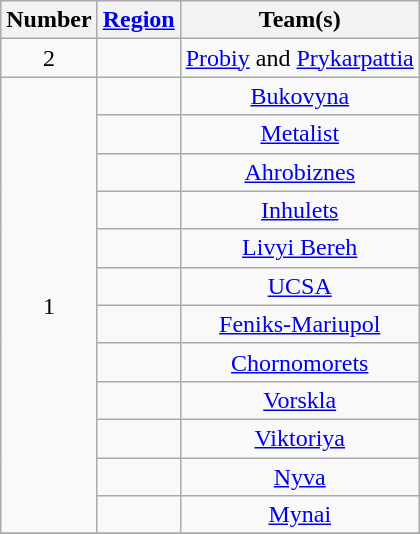<table class="wikitable" style="text-align:center">
<tr>
<th>Number</th>
<th><a href='#'>Region</a></th>
<th>Team(s)</th>
</tr>
<tr>
<td rowspan="1">2</td>
<td align="left"></td>
<td><a href='#'>Probiy</a> and <a href='#'>Prykarpattia</a></td>
</tr>
<tr>
<td rowspan="12">1</td>
<td align="left"></td>
<td><a href='#'>Bukovyna</a></td>
</tr>
<tr>
<td align="left"></td>
<td><a href='#'>Metalist</a></td>
</tr>
<tr>
<td align="left"></td>
<td><a href='#'>Ahrobiznes</a> </td>
</tr>
<tr>
<td align="left"></td>
<td><a href='#'>Inhulets</a></td>
</tr>
<tr>
<td align="left"></td>
<td><a href='#'>Livyi Bereh</a></td>
</tr>
<tr>
<td align="left"></td>
<td><a href='#'>UCSA</a></td>
</tr>
<tr>
<td align="left"></td>
<td><a href='#'>Feniks-Mariupol</a></td>
</tr>
<tr>
<td align="left"></td>
<td><a href='#'>Chornomorets</a></td>
</tr>
<tr>
<td align="left"></td>
<td><a href='#'>Vorskla</a></td>
</tr>
<tr>
<td align="left"></td>
<td><a href='#'>Viktoriya</a></td>
</tr>
<tr>
<td align="left"></td>
<td><a href='#'>Nyva</a></td>
</tr>
<tr>
<td align="left"></td>
<td><a href='#'>Mynai</a></td>
</tr>
<tr>
</tr>
</table>
